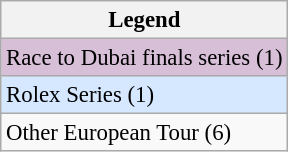<table class="wikitable" style="font-size:95%;">
<tr>
<th>Legend</th>
</tr>
<tr style="background:thistle;">
<td>Race to Dubai finals series (1)</td>
</tr>
<tr style="background:#D6E8FF;">
<td>Rolex Series (1)</td>
</tr>
<tr>
<td>Other European Tour (6)</td>
</tr>
</table>
